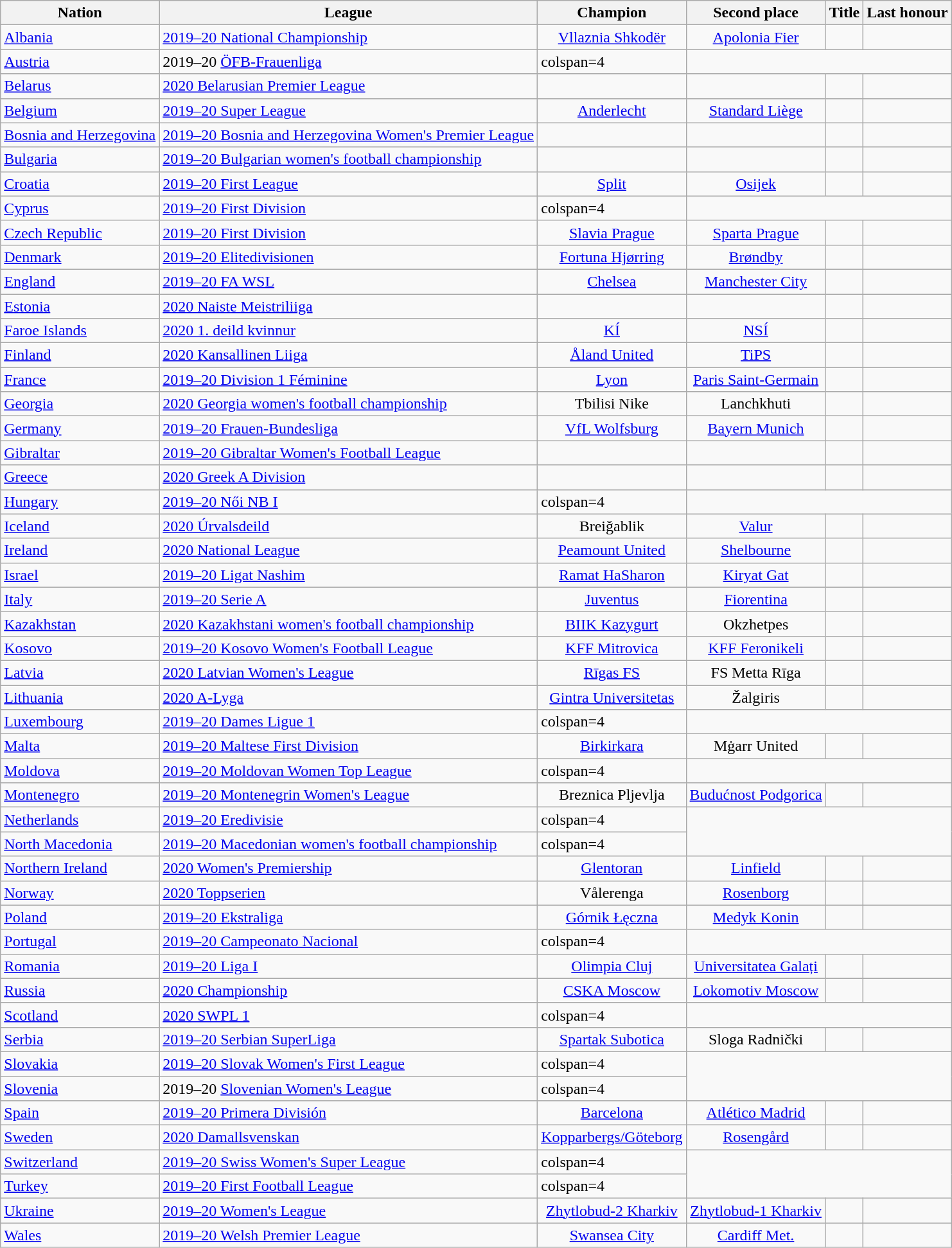<table class="wikitable sortable">
<tr>
<th>Nation</th>
<th>League</th>
<th>Champion</th>
<th>Second place</th>
<th data-sort-type="number">Title</th>
<th>Last honour</th>
</tr>
<tr>
<td> <a href='#'>Albania</a></td>
<td><a href='#'>2019–20 National Championship</a></td>
<td align=center><a href='#'>Vllaznia Shkodër</a></td>
<td align=center><a href='#'>Apolonia Fier</a></td>
<td></td>
<td></td>
</tr>
<tr>
<td> <a href='#'>Austria</a></td>
<td>2019–20 <a href='#'>ÖFB-Frauenliga</a></td>
<td>colspan=4 </td>
</tr>
<tr>
<td> <a href='#'>Belarus</a></td>
<td><a href='#'>2020 Belarusian Premier League</a></td>
<td></td>
<td></td>
<td></td>
<td></td>
</tr>
<tr>
<td> <a href='#'>Belgium</a></td>
<td><a href='#'>2019–20 Super League</a></td>
<td align=center><a href='#'>Anderlecht</a></td>
<td align=center><a href='#'>Standard Liège</a></td>
<td></td>
<td></td>
</tr>
<tr>
<td> <a href='#'>Bosnia and Herzegovina</a></td>
<td><a href='#'>2019–20 Bosnia and Herzegovina Women's Premier League</a></td>
<td></td>
<td></td>
<td></td>
<td></td>
</tr>
<tr>
<td> <a href='#'>Bulgaria</a></td>
<td><a href='#'>2019–20 Bulgarian women's football championship</a></td>
<td></td>
<td></td>
<td></td>
<td></td>
</tr>
<tr>
<td> <a href='#'>Croatia</a></td>
<td><a href='#'>2019–20 First League</a></td>
<td align=center><a href='#'>Split</a></td>
<td align=center><a href='#'>Osijek</a></td>
<td></td>
<td></td>
</tr>
<tr>
<td> <a href='#'>Cyprus</a></td>
<td><a href='#'>2019–20 First Division</a></td>
<td>colspan=4 </td>
</tr>
<tr>
<td> <a href='#'>Czech Republic</a></td>
<td><a href='#'>2019–20 First Division</a></td>
<td align=center><a href='#'>Slavia Prague</a></td>
<td align=center><a href='#'>Sparta Prague</a></td>
<td></td>
<td></td>
</tr>
<tr>
<td> <a href='#'>Denmark</a></td>
<td><a href='#'>2019–20 Elitedivisionen</a></td>
<td align=center><a href='#'>Fortuna Hjørring</a></td>
<td align=center><a href='#'>Brøndby</a></td>
<td></td>
<td></td>
</tr>
<tr>
<td> <a href='#'>England</a></td>
<td><a href='#'>2019–20 FA WSL</a></td>
<td align=center><a href='#'>Chelsea</a></td>
<td align=center><a href='#'>Manchester City</a></td>
<td></td>
<td></td>
</tr>
<tr>
<td align=left> <a href='#'>Estonia</a></td>
<td align=left><a href='#'>2020 Naiste Meistriliiga</a></td>
<td></td>
<td></td>
<td></td>
<td></td>
</tr>
<tr>
<td> <a href='#'>Faroe Islands</a></td>
<td><a href='#'>2020 1. deild kvinnur</a></td>
<td align=center><a href='#'>KÍ</a></td>
<td align=center><a href='#'>NSÍ</a></td>
<td></td>
<td></td>
</tr>
<tr>
<td> <a href='#'>Finland</a></td>
<td><a href='#'>2020 Kansallinen Liiga</a></td>
<td align=center><a href='#'>Åland United</a></td>
<td align=center><a href='#'>TiPS</a></td>
<td></td>
<td></td>
</tr>
<tr>
<td> <a href='#'>France</a></td>
<td><a href='#'>2019–20 Division 1 Féminine</a></td>
<td align=center><a href='#'>Lyon</a></td>
<td align=center><a href='#'>Paris Saint-Germain</a></td>
<td></td>
<td></td>
</tr>
<tr>
<td> <a href='#'>Georgia</a></td>
<td><a href='#'>2020 Georgia women's football championship</a></td>
<td align=center>Tbilisi Nike</td>
<td align=center>Lanchkhuti</td>
<td></td>
<td></td>
</tr>
<tr>
<td> <a href='#'>Germany</a></td>
<td><a href='#'>2019–20 Frauen-Bundesliga</a></td>
<td align=center><a href='#'>VfL Wolfsburg</a></td>
<td align=center><a href='#'>Bayern Munich</a></td>
<td></td>
<td></td>
</tr>
<tr>
<td> <a href='#'>Gibraltar</a></td>
<td><a href='#'>2019–20 Gibraltar Women's Football League</a></td>
<td></td>
<td></td>
<td></td>
<td></td>
</tr>
<tr>
<td> <a href='#'>Greece</a></td>
<td><a href='#'>2020 Greek A Division</a></td>
<td></td>
<td></td>
<td></td>
<td></td>
</tr>
<tr>
<td> <a href='#'>Hungary</a></td>
<td><a href='#'>2019–20 Női NB I</a></td>
<td>colspan=4 </td>
</tr>
<tr>
<td> <a href='#'>Iceland</a></td>
<td><a href='#'>2020 Úrvalsdeild</a></td>
<td align=center>Breiğablik</td>
<td align=center><a href='#'>Valur</a></td>
<td></td>
<td></td>
</tr>
<tr>
<td> <a href='#'>Ireland</a></td>
<td><a href='#'>2020 National League</a></td>
<td align=center><a href='#'>Peamount United</a></td>
<td align=center><a href='#'>Shelbourne</a></td>
<td></td>
<td></td>
</tr>
<tr>
<td> <a href='#'>Israel</a></td>
<td><a href='#'>2019–20 Ligat Nashim</a></td>
<td align=center><a href='#'>Ramat HaSharon</a></td>
<td align=center><a href='#'>Kiryat Gat</a></td>
<td></td>
<td></td>
</tr>
<tr>
<td> <a href='#'>Italy</a></td>
<td><a href='#'>2019–20 Serie A</a></td>
<td align=center><a href='#'>Juventus</a></td>
<td align=center><a href='#'>Fiorentina</a></td>
<td></td>
<td></td>
</tr>
<tr>
<td> <a href='#'>Kazakhstan</a></td>
<td><a href='#'>2020 Kazakhstani women's football championship</a></td>
<td align=center><a href='#'>BIIK Kazygurt</a></td>
<td align=center>Okzhetpes</td>
<td></td>
<td></td>
</tr>
<tr>
<td> <a href='#'>Kosovo</a></td>
<td><a href='#'>2019–20 Kosovo Women's Football League</a></td>
<td align=center><a href='#'>KFF Mitrovica</a></td>
<td align=center><a href='#'>KFF Feronikeli</a></td>
<td></td>
<td></td>
</tr>
<tr>
<td> <a href='#'>Latvia</a></td>
<td><a href='#'>2020 Latvian Women's League</a></td>
<td align=center><a href='#'>Rīgas FS</a></td>
<td align=center>FS Metta Rīga</td>
<td></td>
<td></td>
</tr>
<tr>
<td> <a href='#'>Lithuania</a></td>
<td><a href='#'>2020 A-Lyga</a></td>
<td align=center><a href='#'>Gintra Universitetas</a></td>
<td align=center>Žalgiris</td>
<td></td>
<td></td>
</tr>
<tr>
<td> <a href='#'>Luxembourg</a></td>
<td><a href='#'>2019–20 Dames Ligue 1</a></td>
<td>colspan=4 </td>
</tr>
<tr>
<td> <a href='#'>Malta</a></td>
<td><a href='#'>2019–20 Maltese First Division</a></td>
<td align=center><a href='#'>Birkirkara</a></td>
<td align=center>Mġarr United</td>
<td></td>
<td></td>
</tr>
<tr>
<td> <a href='#'>Moldova</a></td>
<td><a href='#'>2019–20 Moldovan Women Top League</a></td>
<td>colspan=4 </td>
</tr>
<tr>
<td> <a href='#'>Montenegro</a></td>
<td><a href='#'>2019–20 Montenegrin Women's League</a></td>
<td align=center>Breznica Pljevlja</td>
<td align=center><a href='#'>Budućnost Podgorica</a></td>
<td></td>
<td></td>
</tr>
<tr>
<td> <a href='#'>Netherlands</a></td>
<td><a href='#'>2019–20 Eredivisie</a></td>
<td>colspan=4 </td>
</tr>
<tr>
<td> <a href='#'>North Macedonia</a></td>
<td><a href='#'>2019–20 Macedonian women's football championship</a></td>
<td>colspan=4 </td>
</tr>
<tr>
<td> <a href='#'>Northern Ireland</a></td>
<td><a href='#'>2020 Women's Premiership</a></td>
<td align=center><a href='#'>Glentoran</a></td>
<td align=center><a href='#'>Linfield</a></td>
<td></td>
<td></td>
</tr>
<tr>
<td> <a href='#'>Norway</a></td>
<td><a href='#'>2020 Toppserien</a></td>
<td align=center>Vålerenga</td>
<td align=center><a href='#'>Rosenborg</a></td>
<td></td>
<td></td>
</tr>
<tr>
<td> <a href='#'>Poland</a></td>
<td><a href='#'>2019–20 Ekstraliga</a></td>
<td align=center><a href='#'>Górnik Łęczna</a></td>
<td align=center><a href='#'>Medyk Konin</a></td>
<td></td>
<td></td>
</tr>
<tr>
<td> <a href='#'>Portugal</a></td>
<td><a href='#'>2019–20 Campeonato Nacional</a></td>
<td>colspan=4 </td>
</tr>
<tr>
<td> <a href='#'>Romania</a></td>
<td><a href='#'>2019–20 Liga I</a></td>
<td align=center><a href='#'>Olimpia Cluj</a></td>
<td align=center><a href='#'>Universitatea Galați</a></td>
<td></td>
<td></td>
</tr>
<tr>
<td> <a href='#'>Russia</a></td>
<td><a href='#'>2020 Championship</a></td>
<td align=center><a href='#'>CSKA Moscow</a></td>
<td align=center><a href='#'>Lokomotiv Moscow</a></td>
<td></td>
<td></td>
</tr>
<tr>
<td> <a href='#'>Scotland</a></td>
<td><a href='#'>2020 SWPL 1</a></td>
<td>colspan=4 </td>
</tr>
<tr>
<td> <a href='#'>Serbia</a></td>
<td><a href='#'>2019–20 Serbian SuperLiga</a></td>
<td align=center><a href='#'>Spartak Subotica</a></td>
<td align=center>Sloga Radnički</td>
<td></td>
<td></td>
</tr>
<tr>
<td> <a href='#'>Slovakia</a></td>
<td><a href='#'>2019–20 Slovak Women's First League</a></td>
<td>colspan=4 </td>
</tr>
<tr>
<td> <a href='#'>Slovenia</a></td>
<td>2019–20 <a href='#'>Slovenian Women's League</a></td>
<td>colspan=4 </td>
</tr>
<tr>
<td> <a href='#'>Spain</a></td>
<td><a href='#'>2019–20 Primera División</a></td>
<td align=center><a href='#'>Barcelona</a></td>
<td align=center><a href='#'>Atlético Madrid</a></td>
<td></td>
<td></td>
</tr>
<tr>
<td> <a href='#'>Sweden</a></td>
<td><a href='#'>2020 Damallsvenskan</a></td>
<td align=center><a href='#'>Kopparbergs/Göteborg</a></td>
<td align=center><a href='#'>Rosengård</a></td>
<td></td>
<td></td>
</tr>
<tr>
<td> <a href='#'>Switzerland</a></td>
<td><a href='#'>2019–20 Swiss Women's Super League</a></td>
<td>colspan=4 </td>
</tr>
<tr>
<td> <a href='#'>Turkey</a></td>
<td><a href='#'>2019–20 First Football League</a></td>
<td>colspan=4 </td>
</tr>
<tr>
<td> <a href='#'>Ukraine</a></td>
<td><a href='#'>2019–20 Women's League</a></td>
<td align=center><a href='#'>Zhytlobud-2 Kharkiv</a></td>
<td align=center><a href='#'>Zhytlobud-1 Kharkiv</a></td>
<td></td>
<td></td>
</tr>
<tr>
<td> <a href='#'>Wales</a></td>
<td><a href='#'>2019–20 Welsh Premier League</a></td>
<td align=center><a href='#'>Swansea City</a></td>
<td align=center><a href='#'>Cardiff Met.</a></td>
<td></td>
<td></td>
</tr>
</table>
